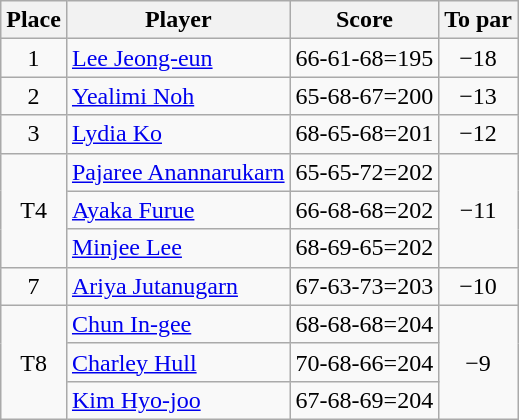<table class="wikitable">
<tr>
<th>Place</th>
<th>Player</th>
<th>Score</th>
<th>To par</th>
</tr>
<tr>
<td align=center>1</td>
<td> <a href='#'>Lee Jeong-eun</a></td>
<td>66-61-68=195</td>
<td align=center>−18</td>
</tr>
<tr>
<td align=center>2</td>
<td> <a href='#'>Yealimi Noh</a></td>
<td>65-68-67=200</td>
<td align=center>−13</td>
</tr>
<tr>
<td align=center>3</td>
<td> <a href='#'>Lydia Ko</a></td>
<td>68-65-68=201</td>
<td align=center>−12</td>
</tr>
<tr>
<td align=center rowspan=3>T4</td>
<td> <a href='#'>Pajaree Anannarukarn</a></td>
<td>65-65-72=202</td>
<td align=center rowspan=3>−11</td>
</tr>
<tr>
<td> <a href='#'>Ayaka Furue</a></td>
<td>66-68-68=202</td>
</tr>
<tr>
<td> <a href='#'>Minjee Lee</a></td>
<td>68-69-65=202</td>
</tr>
<tr>
<td align=center>7</td>
<td> <a href='#'>Ariya Jutanugarn</a></td>
<td>67-63-73=203</td>
<td align=center>−10</td>
</tr>
<tr>
<td align=center rowspan=3>T8</td>
<td> <a href='#'>Chun In-gee</a></td>
<td>68-68-68=204</td>
<td align=center rowspan=3>−9</td>
</tr>
<tr>
<td> <a href='#'>Charley Hull</a></td>
<td>70-68-66=204</td>
</tr>
<tr>
<td> <a href='#'>Kim Hyo-joo</a></td>
<td>67-68-69=204</td>
</tr>
</table>
